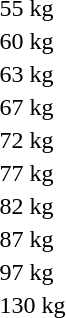<table>
<tr>
<td rowspan=2>55 kg</td>
<td rowspan=2></td>
<td rowspan=2></td>
<td></td>
</tr>
<tr>
<td></td>
</tr>
<tr>
<td rowspan=2>60 kg</td>
<td rowspan=2></td>
<td rowspan=2></td>
<td></td>
</tr>
<tr>
<td></td>
</tr>
<tr>
<td rowspan=2>63 kg</td>
<td rowspan=2></td>
<td rowspan=2></td>
<td></td>
</tr>
<tr>
<td></td>
</tr>
<tr>
<td rowspan=2>67 kg</td>
<td rowspan=2></td>
<td rowspan=2></td>
<td></td>
</tr>
<tr>
<td></td>
</tr>
<tr>
<td rowspan=2>72 kg</td>
<td rowspan=2></td>
<td rowspan=2></td>
<td></td>
</tr>
<tr>
<td></td>
</tr>
<tr>
<td rowspan=2>77 kg</td>
<td rowspan=2></td>
<td rowspan=2></td>
<td></td>
</tr>
<tr>
<td></td>
</tr>
<tr>
<td rowspan=2>82 kg</td>
<td rowspan=2></td>
<td rowspan=2></td>
<td></td>
</tr>
<tr>
<td></td>
</tr>
<tr>
<td>87 kg</td>
<td></td>
<td></td>
<td></td>
</tr>
<tr>
<td rowspan=2>97 kg</td>
<td rowspan=2></td>
<td rowspan=2></td>
<td></td>
</tr>
<tr>
<td></td>
</tr>
<tr>
<td>130 kg</td>
<td></td>
<td></td>
<td></td>
</tr>
</table>
